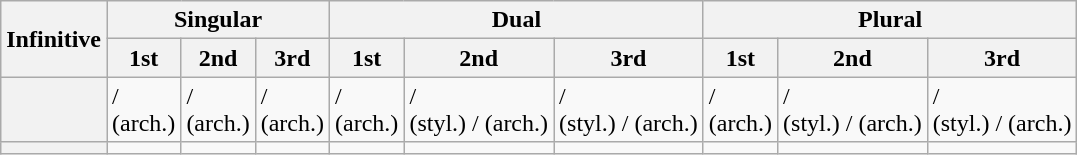<table class="wikitable">
<tr>
<th rowspan="2">Infinitive</th>
<th colspan="3">Singular</th>
<th colspan="3">Dual</th>
<th colspan="3">Plural</th>
</tr>
<tr>
<th>1st</th>
<th>2nd</th>
<th>3rd</th>
<th>1st</th>
<th>2nd</th>
<th>3rd</th>
<th>1st</th>
<th>2nd</th>
<th>3rd</th>
</tr>
<tr>
<th></th>
<td> /<br> (arch.)</td>
<td> /<br> (arch.)</td>
<td> /<br> (arch.)</td>
<td> /<br>
(arch.)</td>
<td> /<br> (styl.) /
 (arch.)</td>
<td> /<br> (styl.) /
 (arch.)</td>
<td> /<br>
(arch.)</td>
<td> /<br> (styl.) /
 (arch.)</td>
<td> /<br> (styl.) /

(arch.)</td>
</tr>
<tr>
<th></th>
<td></td>
<td></td>
<td></td>
<td></td>
<td></td>
<td></td>
<td></td>
<td></td>
<td></td>
</tr>
</table>
